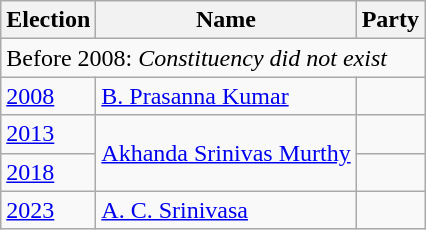<table class="wikitable">
<tr>
<th>Election</th>
<th>Name</th>
<th colspan=2>Party</th>
</tr>
<tr>
<td colspan=4>Before 2008: <em>Constituency did not exist</em></td>
</tr>
<tr>
<td><a href='#'>2008</a></td>
<td><a href='#'>B. Prasanna Kumar</a></td>
<td></td>
</tr>
<tr>
<td><a href='#'>2013</a></td>
<td rowspan="2"><a href='#'>Akhanda Srinivas Murthy</a></td>
<td></td>
</tr>
<tr>
<td><a href='#'>2018</a></td>
<td></td>
</tr>
<tr>
<td><a href='#'>2023</a></td>
<td><a href='#'>A. C. Srinivasa</a></td>
</tr>
</table>
